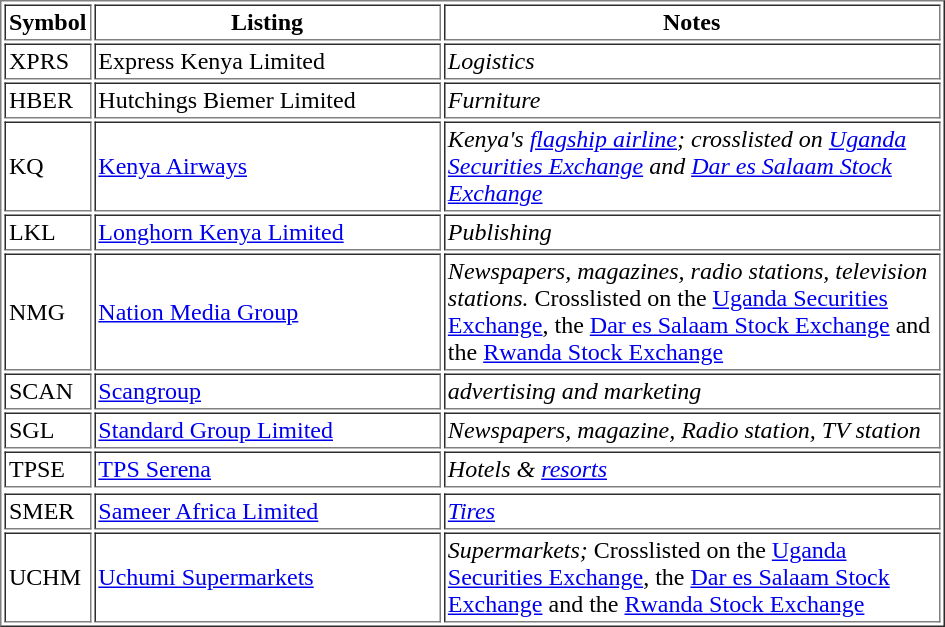<table border="1" cellpadding="2">
<tr>
<th width="50">Symbol</th>
<th width="225">Listing</th>
<th width="325">Notes</th>
</tr>
<tr>
<td>XPRS</td>
<td>Express Kenya Limited</td>
<td><em>Logistics</em></td>
</tr>
<tr>
<td>HBER</td>
<td>Hutchings Biemer Limited</td>
<td><em>Furniture</em></td>
</tr>
<tr>
<td>KQ</td>
<td><a href='#'>Kenya Airways</a></td>
<td><em>Kenya's <a href='#'>flagship airline</a>; crosslisted on <a href='#'>Uganda Securities Exchange</a> and <a href='#'>Dar es Salaam Stock Exchange</a></em></td>
</tr>
<tr>
<td>LKL</td>
<td><a href='#'>Longhorn Kenya Limited</a></td>
<td><em>Publishing</em></td>
</tr>
<tr>
<td>NMG</td>
<td><a href='#'>Nation Media Group</a></td>
<td><em>Newspapers, magazines, radio stations, television stations.</em> Crosslisted on the <a href='#'>Uganda Securities Exchange</a>, the <a href='#'>Dar es Salaam Stock Exchange</a> and the <a href='#'>Rwanda Stock Exchange</a></td>
</tr>
<tr>
<td>SCAN</td>
<td><a href='#'>Scangroup</a></td>
<td><em>advertising and marketing</em></td>
</tr>
<tr>
<td>SGL</td>
<td><a href='#'>Standard Group Limited</a></td>
<td><em>Newspapers, magazine, Radio station, TV station</em></td>
</tr>
<tr>
<td>TPSE</td>
<td><a href='#'>TPS Serena</a></td>
<td><em>Hotels & <a href='#'>resorts</a></em></td>
</tr>
<tr>
</tr>
<tr>
<td>SMER</td>
<td><a href='#'>Sameer Africa Limited</a></td>
<td><em><a href='#'>Tires</a></em></td>
</tr>
<tr>
<td>UCHM</td>
<td><a href='#'>Uchumi Supermarkets</a></td>
<td><em>Supermarkets; </em> Crosslisted on the <a href='#'>Uganda Securities Exchange</a>, the <a href='#'>Dar es Salaam Stock Exchange</a> and the <a href='#'>Rwanda Stock Exchange</a></td>
</tr>
</table>
